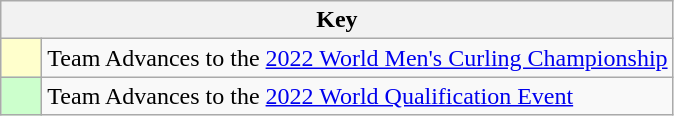<table class="wikitable" style="text-align: center;">
<tr>
<th colspan=2>Key</th>
</tr>
<tr>
<td style="background:#ffffcc; width:20px;"></td>
<td align=left>Team Advances to the <a href='#'>2022 World Men's Curling Championship</a></td>
</tr>
<tr>
<td style="background:#ccffcc; width:20px;"></td>
<td align=left>Team Advances to the <a href='#'>2022 World Qualification Event</a></td>
</tr>
</table>
